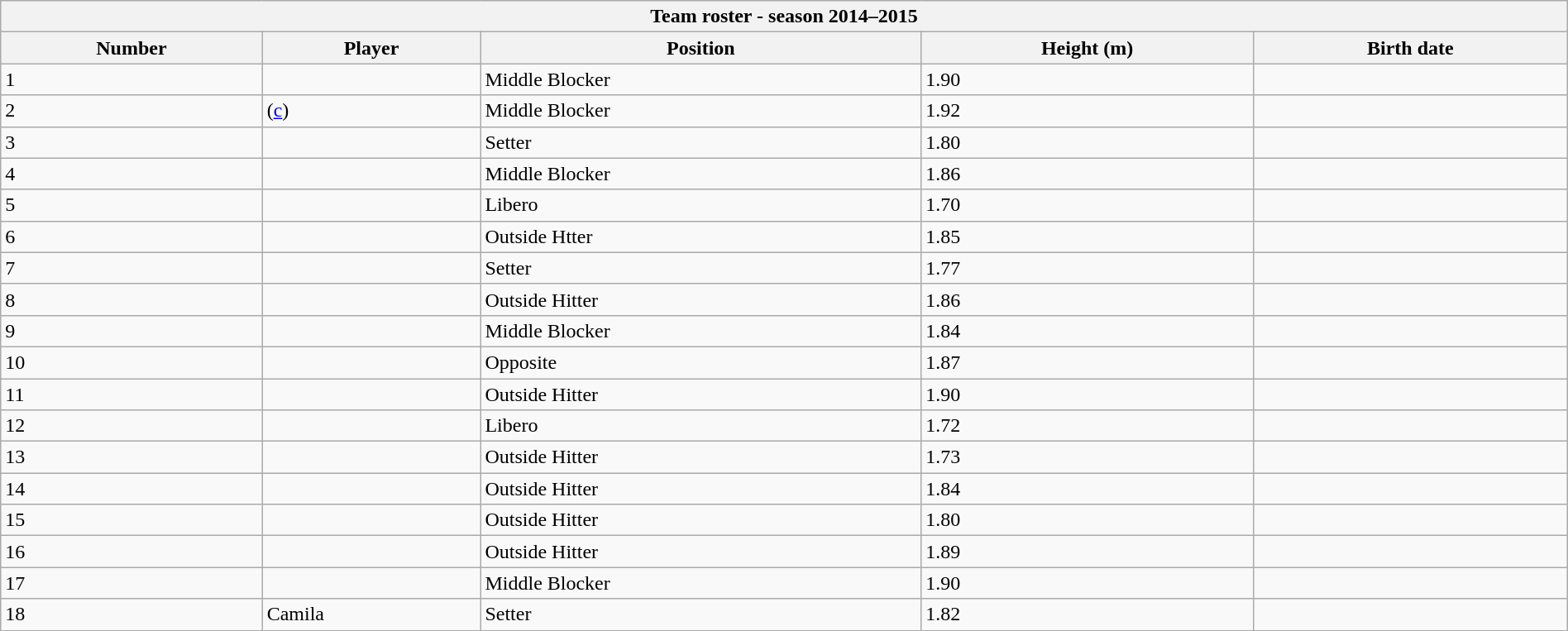<table class="wikitable collapsible collapsed" style="width:100%;">
<tr>
<th colspan=6><strong>Team roster - season 2014–2015</strong></th>
</tr>
<tr>
<th>Number</th>
<th>Player</th>
<th>Position</th>
<th>Height (m)</th>
<th>Birth date</th>
</tr>
<tr>
<td>1</td>
<td align=left> </td>
<td>Middle Blocker</td>
<td>1.90</td>
<td align=right></td>
</tr>
<tr>
<td>2</td>
<td align=left>  (<a href='#'>c</a>)</td>
<td>Middle Blocker</td>
<td>1.92</td>
<td align=right></td>
</tr>
<tr>
<td>3</td>
<td align=left> </td>
<td>Setter</td>
<td>1.80</td>
<td align=right></td>
</tr>
<tr>
<td>4</td>
<td align=left> </td>
<td>Middle Blocker</td>
<td>1.86</td>
<td align=right></td>
</tr>
<tr>
<td>5</td>
<td align=left> </td>
<td>Libero</td>
<td>1.70</td>
<td align=right></td>
</tr>
<tr>
<td>6</td>
<td align=left> </td>
<td>Outside Htter</td>
<td>1.85</td>
<td align=right></td>
</tr>
<tr>
<td>7</td>
<td align=left> </td>
<td>Setter</td>
<td>1.77</td>
<td align=right></td>
</tr>
<tr>
<td>8</td>
<td align=left> </td>
<td>Outside Hitter</td>
<td>1.86</td>
<td align=right></td>
</tr>
<tr>
<td>9</td>
<td align=left> </td>
<td>Middle Blocker</td>
<td>1.84</td>
<td align=right></td>
</tr>
<tr>
<td>10</td>
<td align=left> </td>
<td>Opposite</td>
<td>1.87</td>
<td align=right></td>
</tr>
<tr>
<td>11</td>
<td align=left> </td>
<td>Outside Hitter</td>
<td>1.90</td>
<td align=right></td>
</tr>
<tr>
<td>12</td>
<td align=left> </td>
<td>Libero</td>
<td>1.72</td>
<td align=right></td>
</tr>
<tr>
<td>13</td>
<td align=left> </td>
<td>Outside Hitter</td>
<td>1.73</td>
<td align=right></td>
</tr>
<tr>
<td>14</td>
<td align=left> </td>
<td>Outside Hitter</td>
<td>1.84</td>
<td align=right></td>
</tr>
<tr>
<td>15</td>
<td align=left> </td>
<td>Outside Hitter</td>
<td>1.80</td>
<td align=right></td>
</tr>
<tr>
<td>16</td>
<td align=left> </td>
<td>Outside Hitter</td>
<td>1.89</td>
<td align=right></td>
</tr>
<tr>
<td>17</td>
<td align=left> </td>
<td>Middle Blocker</td>
<td>1.90</td>
<td align=right></td>
</tr>
<tr>
<td>18</td>
<td align=left> Camila</td>
<td>Setter</td>
<td>1.82</td>
<td align=right></td>
</tr>
<tr>
</tr>
</table>
